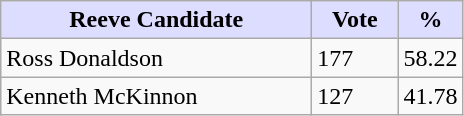<table class="wikitable">
<tr>
<th style="background:#ddf; width:200px;">Reeve Candidate</th>
<th style="background:#ddf; width:50px;">Vote</th>
<th style="background:#ddf; width:30px;">%</th>
</tr>
<tr>
<td>Ross Donaldson</td>
<td>177</td>
<td>58.22</td>
</tr>
<tr>
<td>Kenneth McKinnon</td>
<td>127</td>
<td>41.78</td>
</tr>
</table>
